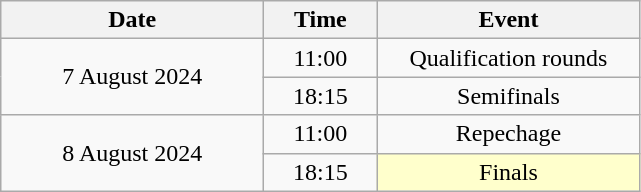<table class = "wikitable" style="text-align:center;">
<tr>
<th width=168>Date</th>
<th width=68>Time</th>
<th width=168>Event</th>
</tr>
<tr>
<td rowspan=2>7 August 2024</td>
<td>11:00</td>
<td>Qualification rounds</td>
</tr>
<tr>
<td>18:15</td>
<td>Semifinals</td>
</tr>
<tr>
<td rowspan=2>8 August 2024</td>
<td>11:00</td>
<td>Repechage</td>
</tr>
<tr>
<td>18:15</td>
<td bgcolor=ffffcc>Finals</td>
</tr>
</table>
